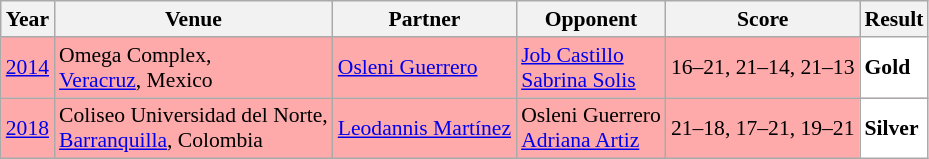<table class="sortable wikitable" style="font-size: 90%;">
<tr>
<th>Year</th>
<th>Venue</th>
<th>Partner</th>
<th>Opponent</th>
<th>Score</th>
<th>Result</th>
</tr>
<tr style="background:#FFAAAA">
<td align="center"><a href='#'>2014</a></td>
<td align="left">Omega Complex,<br><a href='#'>Veracruz</a>, Mexico</td>
<td align="left"> <a href='#'>Osleni Guerrero</a></td>
<td align="left"> <a href='#'>Job Castillo</a><br> <a href='#'>Sabrina Solis</a></td>
<td align="left">16–21, 21–14, 21–13</td>
<td style="text-align:left; background:white"> <strong>Gold</strong></td>
</tr>
<tr style="background:#FFAAAA">
<td align="center"><a href='#'>2018</a></td>
<td align="left">Coliseo Universidad del Norte,<br><a href='#'>Barranquilla</a>, Colombia</td>
<td align="left"> <a href='#'>Leodannis Martínez</a></td>
<td align="left"> Osleni Guerrero<br> <a href='#'>Adriana Artiz</a></td>
<td align="left">21–18, 17–21, 19–21</td>
<td style="text-align:left; background:white"> <strong>Silver</strong></td>
</tr>
</table>
